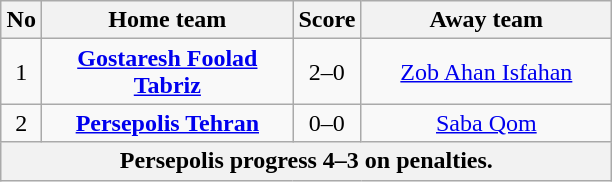<table class="wikitable sortable" style="text-align:center">
<tr>
<th width=20>No</th>
<th width=160>Home team</th>
<th width=27>Score</th>
<th width=160>Away team</th>
</tr>
<tr>
<td>1</td>
<td><strong><a href='#'>Gostaresh Foolad Tabriz</a></strong></td>
<td>2–0</td>
<td><a href='#'>Zob Ahan Isfahan</a></td>
</tr>
<tr>
<td>2</td>
<td><strong><a href='#'>Persepolis Tehran</a></strong></td>
<td>0–0</td>
<td><a href='#'>Saba Qom</a></td>
</tr>
<tr>
<th colspan=4>Persepolis progress 4–3 on penalties.</th>
</tr>
</table>
